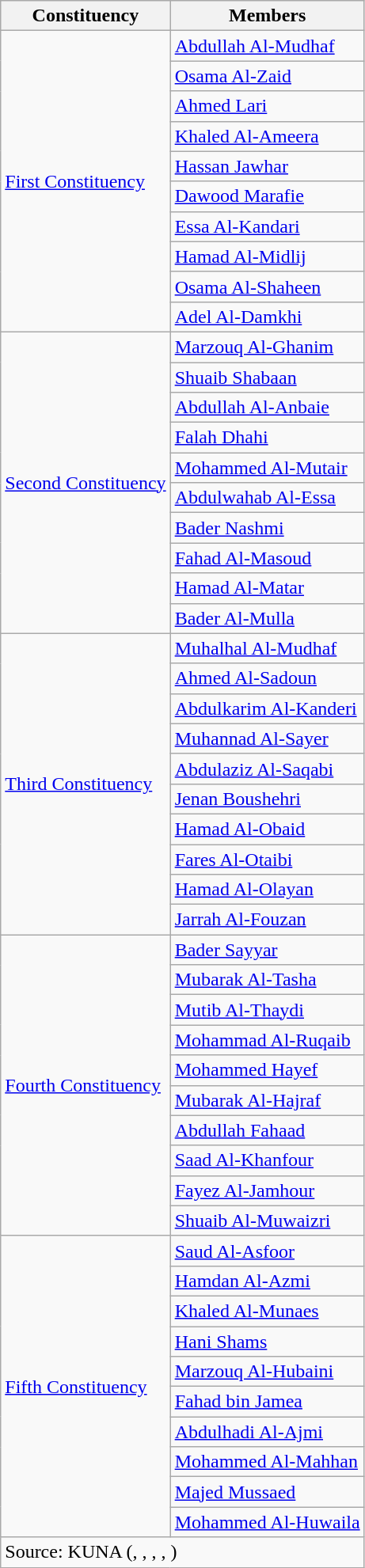<table class=wikitable style=text-align:right>
<tr>
<th>Constituency</th>
<th>Members</th>
</tr>
<tr>
<td rowspan="10" align="left"><a href='#'>First Constituency</a></td>
<td align="left"><a href='#'>Abdullah Al-Mudhaf</a></td>
</tr>
<tr>
<td align="left"><a href='#'>Osama Al-Zaid</a></td>
</tr>
<tr>
<td align="left"><a href='#'>Ahmed Lari</a></td>
</tr>
<tr>
<td align="left"><a href='#'>Khaled Al-Ameera</a></td>
</tr>
<tr>
<td align="left"><a href='#'>Hassan Jawhar</a></td>
</tr>
<tr>
<td align="left"><a href='#'>Dawood Marafie</a></td>
</tr>
<tr>
<td align="left"><a href='#'>Essa Al-Kandari</a></td>
</tr>
<tr>
<td align="left"><a href='#'>Hamad Al-Midlij</a></td>
</tr>
<tr>
<td align="left"><a href='#'>Osama Al-Shaheen</a></td>
</tr>
<tr>
<td align="left"><a href='#'>Adel Al-Damkhi</a></td>
</tr>
<tr>
<td rowspan="10" align="left"><a href='#'>Second Constituency</a></td>
<td align="left"><a href='#'>Marzouq Al-Ghanim</a></td>
</tr>
<tr>
<td align="left"><a href='#'>Shuaib Shabaan</a></td>
</tr>
<tr>
<td align="left"><a href='#'>Abdullah Al-Anbaie</a></td>
</tr>
<tr>
<td align="left"><a href='#'>Falah Dhahi</a></td>
</tr>
<tr>
<td align="left"><a href='#'>Mohammed Al-Mutair</a></td>
</tr>
<tr>
<td align="left"><a href='#'>Abdulwahab Al-Essa</a></td>
</tr>
<tr>
<td align="left"><a href='#'>Bader Nashmi</a></td>
</tr>
<tr>
<td align="left"><a href='#'>Fahad Al-Masoud</a></td>
</tr>
<tr>
<td align="left"><a href='#'>Hamad Al-Matar</a></td>
</tr>
<tr>
<td align="left"><a href='#'>Bader Al-Mulla</a></td>
</tr>
<tr>
<td rowspan="10" align="left"><a href='#'>Third Constituency</a></td>
<td align="left"><a href='#'>Muhalhal Al-Mudhaf</a></td>
</tr>
<tr>
<td align="left"><a href='#'>Ahmed Al-Sadoun</a></td>
</tr>
<tr>
<td align="left"><a href='#'>Abdulkarim Al-Kanderi</a></td>
</tr>
<tr>
<td align="left"><a href='#'>Muhannad Al-Sayer</a></td>
</tr>
<tr>
<td align="left"><a href='#'>Abdulaziz Al-Saqabi</a></td>
</tr>
<tr>
<td align="left"><a href='#'>Jenan Boushehri</a></td>
</tr>
<tr>
<td align="left"><a href='#'>Hamad Al-Obaid</a></td>
</tr>
<tr>
<td align="left"><a href='#'>Fares Al-Otaibi</a></td>
</tr>
<tr>
<td align="left"><a href='#'>Hamad Al-Olayan</a></td>
</tr>
<tr>
<td align="left"><a href='#'>Jarrah Al-Fouzan</a></td>
</tr>
<tr>
<td rowspan="10" align="left"><a href='#'>Fourth Constituency</a></td>
<td align="left"><a href='#'>Bader Sayyar</a></td>
</tr>
<tr>
<td align="left"><a href='#'>Mubarak Al-Tasha</a></td>
</tr>
<tr>
<td align="left"><a href='#'>Mutib Al-Thaydi</a></td>
</tr>
<tr>
<td align="left"><a href='#'>Mohammad Al-Ruqaib</a></td>
</tr>
<tr>
<td align="left"><a href='#'>Mohammed Hayef</a></td>
</tr>
<tr>
<td align="left"><a href='#'>Mubarak Al-Hajraf</a></td>
</tr>
<tr>
<td align="left"><a href='#'>Abdullah Fahaad</a></td>
</tr>
<tr>
<td align="left"><a href='#'>Saad Al-Khanfour</a></td>
</tr>
<tr>
<td align="left"><a href='#'>Fayez Al-Jamhour</a></td>
</tr>
<tr>
<td align="left"><a href='#'>Shuaib Al-Muwaizri</a></td>
</tr>
<tr>
<td rowspan="10" align="left"><a href='#'>Fifth Constituency</a></td>
<td align="left"><a href='#'>Saud Al-Asfoor</a></td>
</tr>
<tr>
<td align="left"><a href='#'>Hamdan Al-Azmi</a></td>
</tr>
<tr>
<td align="left"><a href='#'>Khaled Al-Munaes</a></td>
</tr>
<tr>
<td align="left"><a href='#'>Hani Shams</a></td>
</tr>
<tr>
<td align="left"><a href='#'>Marzouq Al-Hubaini</a></td>
</tr>
<tr>
<td align="left"><a href='#'>Fahad bin Jamea</a></td>
</tr>
<tr>
<td align="left"><a href='#'>Abdulhadi Al-Ajmi</a></td>
</tr>
<tr>
<td align="left"><a href='#'>Mohammed Al-Mahhan</a></td>
</tr>
<tr>
<td align="left"><a href='#'>Majed Mussaed</a></td>
</tr>
<tr>
<td align="left"><a href='#'>Mohammed Al-Huwaila</a></td>
</tr>
<tr>
<td colspan="3" align="left">Source: KUNA (, , , , )</td>
</tr>
</table>
